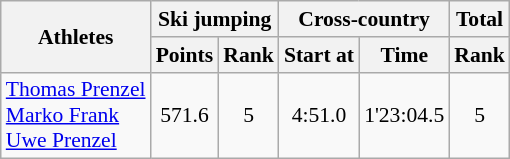<table class="wikitable" border="1" style="font-size:90%">
<tr>
<th rowspan="2">Athletes</th>
<th colspan="2">Ski jumping</th>
<th colspan="2">Cross-country</th>
<th>Total</th>
</tr>
<tr>
<th>Points</th>
<th>Rank</th>
<th>Start at</th>
<th>Time</th>
<th>Rank</th>
</tr>
<tr>
<td><a href='#'>Thomas Prenzel</a><br><a href='#'>Marko Frank</a><br><a href='#'>Uwe Prenzel</a></td>
<td align=center>571.6</td>
<td align=center>5</td>
<td align=center>4:51.0</td>
<td align=center>1'23:04.5</td>
<td align=center>5</td>
</tr>
</table>
